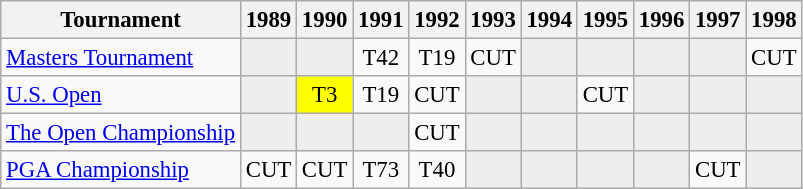<table class="wikitable" style="font-size:95%;text-align:center;">
<tr>
<th>Tournament</th>
<th>1989</th>
<th>1990</th>
<th>1991</th>
<th>1992</th>
<th>1993</th>
<th>1994</th>
<th>1995</th>
<th>1996</th>
<th>1997</th>
<th>1998</th>
</tr>
<tr>
<td align=left><a href='#'>Masters Tournament</a></td>
<td style="background:#eeeeee;"></td>
<td style="background:#eeeeee;"></td>
<td>T42</td>
<td>T19</td>
<td>CUT</td>
<td style="background:#eeeeee;"></td>
<td style="background:#eeeeee;"></td>
<td style="background:#eeeeee;"></td>
<td style="background:#eeeeee;"></td>
<td>CUT</td>
</tr>
<tr>
<td align=left><a href='#'>U.S. Open</a></td>
<td style="background:#eeeeee;"></td>
<td style="background:yellow;">T3</td>
<td>T19</td>
<td>CUT</td>
<td style="background:#eeeeee;"></td>
<td style="background:#eeeeee;"></td>
<td>CUT</td>
<td style="background:#eeeeee;"></td>
<td style="background:#eeeeee;"></td>
<td style="background:#eeeeee;"></td>
</tr>
<tr>
<td align=left><a href='#'>The Open Championship</a></td>
<td style="background:#eeeeee;"></td>
<td style="background:#eeeeee;"></td>
<td style="background:#eeeeee;"></td>
<td>CUT</td>
<td style="background:#eeeeee;"></td>
<td style="background:#eeeeee;"></td>
<td style="background:#eeeeee;"></td>
<td style="background:#eeeeee;"></td>
<td style="background:#eeeeee;"></td>
<td style="background:#eeeeee;"></td>
</tr>
<tr>
<td align=left><a href='#'>PGA Championship</a></td>
<td>CUT</td>
<td>CUT</td>
<td>T73</td>
<td>T40</td>
<td style="background:#eeeeee;"></td>
<td style="background:#eeeeee;"></td>
<td style="background:#eeeeee;"></td>
<td style="background:#eeeeee;"></td>
<td>CUT</td>
<td style="background:#eeeeee;"></td>
</tr>
</table>
